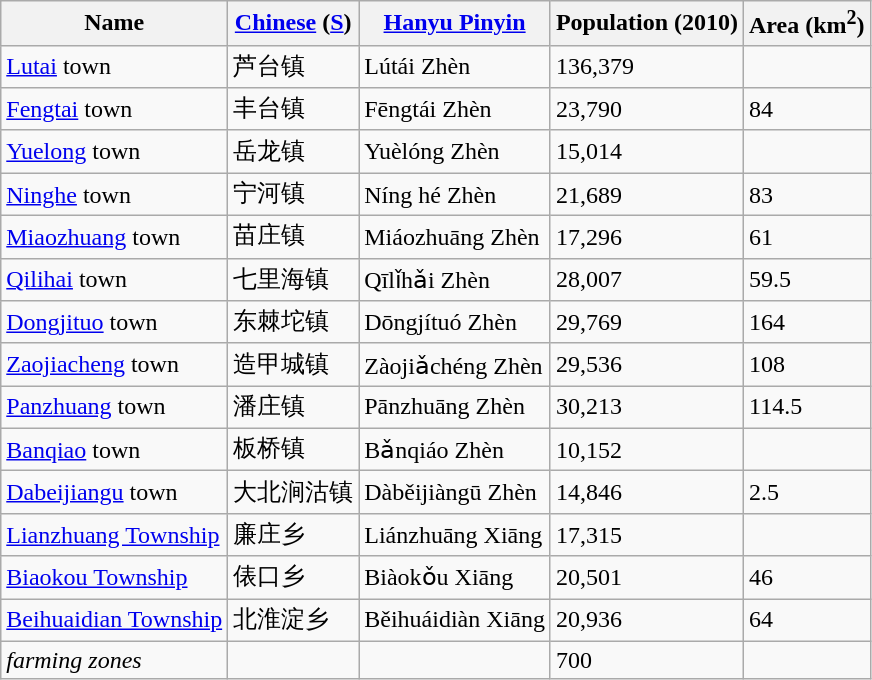<table class="wikitable">
<tr>
<th>Name</th>
<th><a href='#'>Chinese</a> (<a href='#'>S</a>)</th>
<th><a href='#'>Hanyu Pinyin</a></th>
<th>Population (2010)</th>
<th>Area (km<sup>2</sup>)</th>
</tr>
<tr>
<td><a href='#'>Lutai</a> town</td>
<td>芦台镇</td>
<td>Lútái Zhèn</td>
<td>136,379</td>
<td></td>
</tr>
<tr>
<td><a href='#'>Fengtai</a> town</td>
<td>丰台镇</td>
<td>Fēngtái Zhèn</td>
<td>23,790</td>
<td>84</td>
</tr>
<tr>
<td><a href='#'>Yuelong</a> town</td>
<td>岳龙镇</td>
<td>Yuèlóng Zhèn</td>
<td>15,014</td>
<td></td>
</tr>
<tr>
<td><a href='#'>Ninghe</a> town</td>
<td>宁河镇</td>
<td>Níng hé Zhèn</td>
<td>21,689</td>
<td>83</td>
</tr>
<tr>
<td><a href='#'>Miaozhuang</a> town</td>
<td>苗庄镇</td>
<td>Miáozhuāng Zhèn</td>
<td>17,296</td>
<td>61</td>
</tr>
<tr>
<td><a href='#'>Qilihai</a> town</td>
<td>七里海镇</td>
<td>Qīlǐhǎi Zhèn</td>
<td>28,007</td>
<td>59.5</td>
</tr>
<tr>
<td><a href='#'>Dongjituo</a> town</td>
<td>东棘坨镇</td>
<td>Dōngjítuó Zhèn</td>
<td>29,769</td>
<td>164</td>
</tr>
<tr>
<td><a href='#'>Zaojiacheng</a> town</td>
<td>造甲城镇</td>
<td>Zàojiǎchéng Zhèn</td>
<td>29,536</td>
<td>108</td>
</tr>
<tr>
<td><a href='#'>Panzhuang</a> town</td>
<td>潘庄镇</td>
<td>Pānzhuāng Zhèn</td>
<td>30,213</td>
<td>114.5</td>
</tr>
<tr>
<td><a href='#'>Banqiao</a> town</td>
<td>板桥镇</td>
<td>Bǎnqiáo Zhèn</td>
<td>10,152</td>
<td></td>
</tr>
<tr>
<td><a href='#'>Dabeijiangu</a> town</td>
<td>大北涧沽镇</td>
<td>Dàběijiàngū Zhèn</td>
<td>14,846</td>
<td>2.5</td>
</tr>
<tr>
<td><a href='#'>Lianzhuang Township</a></td>
<td>廉庄乡</td>
<td>Liánzhuāng Xiāng</td>
<td>17,315</td>
<td></td>
</tr>
<tr>
<td><a href='#'>Biaokou Township</a></td>
<td>俵口乡</td>
<td>Biàokǒu Xiāng</td>
<td>20,501</td>
<td>46</td>
</tr>
<tr>
<td><a href='#'>Beihuaidian Township</a></td>
<td>北淮淀乡</td>
<td>Běihuáidiàn Xiāng</td>
<td>20,936</td>
<td>64</td>
</tr>
<tr>
<td><em>farming zones</em></td>
<td></td>
<td></td>
<td>700</td>
<td></td>
</tr>
</table>
